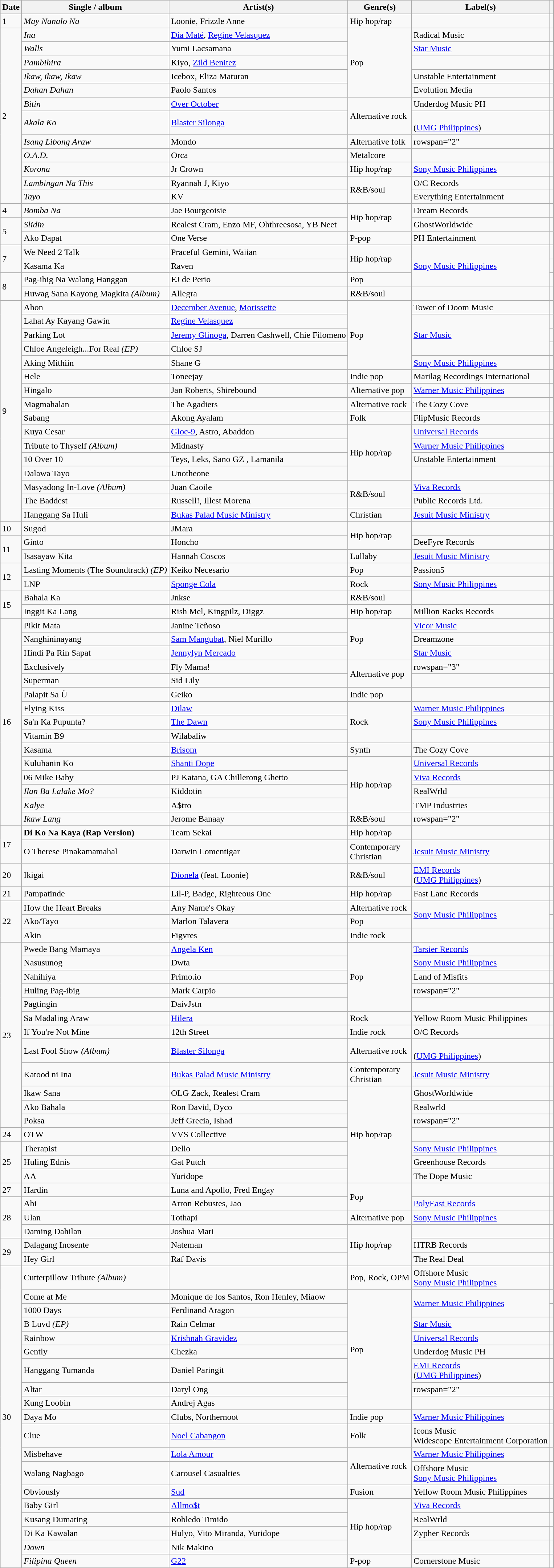<table class="wikitable">
<tr>
<th>Date</th>
<th>Single / album</th>
<th>Artist(s)</th>
<th>Genre(s)</th>
<th>Label(s)</th>
<th></th>
</tr>
<tr>
<td>1</td>
<td><em>May Nanalo Na</em></td>
<td>Loonie, Frizzle Anne</td>
<td>Hip hop/rap</td>
<td></td>
<td></td>
</tr>
<tr>
<td rowspan="12">2</td>
<td><em>Ina</em></td>
<td><a href='#'>Dia Maté</a>, <a href='#'>Regine Velasquez</a></td>
<td rowspan="5">Pop</td>
<td>Radical Music</td>
<td></td>
</tr>
<tr>
<td><em>Walls</em></td>
<td>Yumi Lacsamana</td>
<td><a href='#'>Star Music</a></td>
<td></td>
</tr>
<tr>
<td><em>Pambihira</em></td>
<td>Kiyo, <a href='#'>Zild Benitez</a></td>
<td></td>
<td></td>
</tr>
<tr>
<td><em>Ikaw, ikaw, Ikaw</em></td>
<td>Icebox, Eliza Maturan</td>
<td>Unstable Entertainment</td>
<td></td>
</tr>
<tr>
<td><em>Dahan Dahan</em></td>
<td>Paolo Santos</td>
<td>Evolution Media</td>
<td></td>
</tr>
<tr>
<td><em>Bitin</em></td>
<td><a href='#'>Over October</a></td>
<td rowspan="2">Alternative rock</td>
<td>Underdog Music PH</td>
<td></td>
</tr>
<tr>
<td><em>Akala Ko</em></td>
<td><a href='#'>Blaster Silonga</a></td>
<td><br>(<a href='#'>UMG Philippines</a>)</td>
<td></td>
</tr>
<tr>
<td><em>Isang Libong Araw</em></td>
<td>Mondo</td>
<td>Alternative folk</td>
<td>rowspan="2" </td>
<td></td>
</tr>
<tr>
<td><em>O.A.D.</em></td>
<td>Orca</td>
<td>Metalcore</td>
<td></td>
</tr>
<tr>
<td><em>Korona</em></td>
<td>Jr Crown</td>
<td>Hip hop/rap</td>
<td><a href='#'>Sony Music Philippines</a></td>
<td></td>
</tr>
<tr>
<td><em>Lambingan Na This</em></td>
<td>Ryannah J, Kiyo</td>
<td rowspan="2">R&B/soul</td>
<td>O/C Records</td>
<td></td>
</tr>
<tr>
<td><em>Tayo</em></td>
<td>KV</td>
<td>Everything Entertainment</td>
<td></td>
</tr>
<tr>
<td>4</td>
<td><em>Bomba Na</em></td>
<td>Jae Bourgeoisie</td>
<td rowspan="2">Hip hop/rap</td>
<td>Dream Records</td>
<td></td>
</tr>
<tr>
<td rowspan="2">5</td>
<td><em>Slidin<strong></td>
<td>Realest Cram, Enzo MF, Ohthreesosa, YB Neet</td>
<td>GhostWorldwide</td>
<td></td>
</tr>
<tr>
<td></em>Ako Dapat<em></td>
<td>One Verse</td>
<td>P-pop</td>
<td>PH Entertainment</td>
<td></td>
</tr>
<tr>
<td rowspan="2">7</td>
<td></em>We Need 2 Talk<em></td>
<td>Praceful Gemini, Waiian</td>
<td rowspan="2">Hip hop/rap</td>
<td rowspan="3"><a href='#'>Sony Music Philippines</a></td>
<td></td>
</tr>
<tr>
<td></em>Kasama Ka<em></td>
<td>Raven</td>
<td></td>
</tr>
<tr>
<td rowspan="2">8</td>
<td></em>Pag-ibig Na Walang Hanggan<em></td>
<td>EJ de Perio</td>
<td>Pop</td>
<td></td>
</tr>
<tr>
<td></em>Huwag Sana Kayong Magkita<em> (Album)</td>
<td>Allegra</td>
<td>R&B/soul</td>
<td></td>
<td></td>
</tr>
<tr>
<td rowspan="16">9</td>
<td></em>Ahon<em></td>
<td><a href='#'>December Avenue</a>, <a href='#'>Morissette</a></td>
<td rowspan="5">Pop</td>
<td>Tower of Doom Music</td>
<td></td>
</tr>
<tr>
<td></em>Lahat Ay Kayang Gawin<em></td>
<td><a href='#'>Regine Velasquez</a></td>
<td rowspan="3"><a href='#'>Star Music</a></td>
<td></td>
</tr>
<tr>
<td></em>Parking Lot<em></td>
<td><a href='#'>Jeremy Glinoga</a>, Darren Cashwell, Chie Filomeno</td>
<td></td>
</tr>
<tr>
<td></em>Chloe Angeleigh...For Real<em> (EP)</td>
<td>Chloe SJ</td>
<td></td>
</tr>
<tr>
<td></em>Aking Mithiin<em></td>
<td>Shane G</td>
<td><a href='#'>Sony Music Philippines</a></td>
<td></td>
</tr>
<tr>
<td></em>Hele<em></td>
<td>Toneejay</td>
<td>Indie pop</td>
<td>Marilag Recordings International</td>
<td></td>
</tr>
<tr>
<td></em>Hingalo<em></td>
<td>Jan Roberts, Shirebound</td>
<td>Alternative pop</td>
<td><a href='#'>Warner Music Philippines</a></td>
<td></td>
</tr>
<tr>
<td></em>Magmahalan<em></td>
<td>The Agadiers</td>
<td>Alternative rock</td>
<td>The Cozy Cove</td>
<td></td>
</tr>
<tr>
<td></em>Sabang<em></td>
<td>Akong Ayalam</td>
<td>Folk</td>
<td>FlipMusic Records</td>
<td></td>
</tr>
<tr>
<td></em>Kuya Cesar<em></td>
<td><a href='#'>Gloc-9</a>, Astro, Abaddon</td>
<td rowspan="4">Hip hop/rap</td>
<td><a href='#'>Universal Records</a></td>
<td></td>
</tr>
<tr>
<td></em>Tribute to Thyself<em> (Album)</td>
<td>Midnasty</td>
<td><a href='#'>Warner Music Philippines</a></td>
<td></td>
</tr>
<tr>
<td></em>10 Over 10<em></td>
<td>Teys, Leks, Sano GZ , Lamanila</td>
<td>Unstable Entertainment</td>
<td></td>
</tr>
<tr>
<td></em>Dalawa Tayo<em></td>
<td>Unotheone</td>
<td></td>
<td></td>
</tr>
<tr>
<td></em>Masyadong In-Love<em> (Album)</td>
<td>Juan Caoile</td>
<td rowspan="2">R&B/soul</td>
<td><a href='#'>Viva Records</a></td>
<td></td>
</tr>
<tr>
<td></em>The Baddest<em></td>
<td>Russell!, Illest Morena</td>
<td>Public Records Ltd.</td>
<td></td>
</tr>
<tr>
<td></em>Hanggang Sa Huli<em></td>
<td><a href='#'>Bukas Palad Music Ministry</a></td>
<td>Christian</td>
<td><a href='#'>Jesuit Music Ministry</a></td>
</tr>
<tr>
<td>10</td>
<td></em>Sugod<em></td>
<td>JMara</td>
<td rowspan="2">Hip hop/rap</td>
<td></td>
<td></td>
</tr>
<tr>
<td rowspan="2">11</td>
<td></em>Ginto<em></td>
<td>Honcho</td>
<td>DeeFyre Records</td>
<td></td>
</tr>
<tr>
<td></em>Isasayaw Kita<em></td>
<td>Hannah Coscos</td>
<td>Lullaby</td>
<td><a href='#'>Jesuit Music Ministry</a></td>
<td></td>
</tr>
<tr>
<td rowspan="2">12</td>
<td></em>Lasting Moments (The Soundtrack)<em> (EP)</td>
<td>Keiko Necesario</td>
<td>Pop</td>
<td>Passion5</td>
<td></td>
</tr>
<tr>
<td></em>LNP<em></td>
<td><a href='#'>Sponge Cola</a></td>
<td>Rock</td>
<td><a href='#'>Sony Music Philippines</a></td>
<td></td>
</tr>
<tr>
<td rowspan="2">15</td>
<td></em>Bahala Ka<em></td>
<td>Jnkse</td>
<td>R&B/soul</td>
<td></td>
<td></td>
</tr>
<tr>
<td></em>Inggit Ka Lang<em></td>
<td>Rish Mel, Kingpilz, Diggz</td>
<td>Hip hop/rap</td>
<td>Million Racks Records</td>
</tr>
<tr>
<td rowspan="15">16</td>
<td></em>Pikit Mata<em></td>
<td>Janine Teñoso</td>
<td rowspan="3">Pop</td>
<td><a href='#'>Vicor Music</a></td>
<td></td>
</tr>
<tr>
<td></em>Nanghininayang<em></td>
<td><a href='#'>Sam Mangubat</a>, Niel Murillo</td>
<td>Dreamzone</td>
<td></td>
</tr>
<tr>
<td></em>Hindi Pa Rin Sapat<em></td>
<td><a href='#'>Jennylyn Mercado</a></td>
<td><a href='#'>Star Music</a></td>
<td></td>
</tr>
<tr>
<td></em>Exclusively<em></td>
<td>Fly Mama!</td>
<td rowspan="2">Alternative pop</td>
<td>rowspan="3" </td>
<td></td>
</tr>
<tr>
<td></em>Superman<em></td>
<td>Sid Lily</td>
<td></td>
</tr>
<tr>
<td></em>Palapit Sa Ü<em></td>
<td>Geiko</td>
<td>Indie pop</td>
<td></td>
</tr>
<tr>
<td></em>Flying Kiss<em></td>
<td><a href='#'>Dilaw</a></td>
<td rowspan="3">Rock</td>
<td><a href='#'>Warner Music Philippines</a></td>
<td></td>
</tr>
<tr>
<td></em>Sa'n Ka Pupunta?<em></td>
<td><a href='#'>The Dawn</a></td>
<td><a href='#'>Sony Music Philippines</a></td>
<td></td>
</tr>
<tr>
<td></em>Vitamin B9<em></td>
<td>Wilabaliw</td>
<td></td>
<td></td>
</tr>
<tr>
<td></em>Kasama<em></td>
<td><a href='#'>Brisom</a></td>
<td>Synth</td>
<td>The Cozy Cove</td>
<td></td>
</tr>
<tr>
<td></em>Kuluhanin Ko<em></td>
<td><a href='#'>Shanti Dope</a></td>
<td rowspan="4">Hip hop/rap</td>
<td><a href='#'>Universal Records</a></td>
<td></td>
</tr>
<tr>
<td></strong>06 Mike Baby</em></td>
<td>PJ Katana, GA Chillerong Ghetto</td>
<td><a href='#'>Viva Records</a></td>
<td></td>
</tr>
<tr>
<td><em>Ilan Ba Lalake Mo?</em></td>
<td>Kiddotin</td>
<td>RealWrld</td>
<td></td>
</tr>
<tr>
<td><em>Kalye</em></td>
<td>A$tro</td>
<td>TMP Industries</td>
<td></td>
</tr>
<tr>
<td><em>Ikaw Lang</em></td>
<td>Jerome Banaay</td>
<td>R&B/soul</td>
<td>rowspan="2" </td>
<td></td>
</tr>
<tr>
<td rowspan="2">17</td>
<td><strong>Di Ko Na Kaya (Rap Version)<em></td>
<td>Team Sekai</td>
<td>Hip hop/rap</td>
<td></td>
</tr>
<tr>
<td></em>O Therese Pinakamamahal<em></td>
<td>Darwin Lomentigar</td>
<td>Contemporary<br>Christian</td>
<td><a href='#'>Jesuit Music Ministry</a></td>
<td></td>
</tr>
<tr>
<td>20</td>
<td></em>Ikigai<em></td>
<td><a href='#'>Dionela</a> (feat. Loonie)</td>
<td>R&B/soul</td>
<td><a href='#'>EMI Records</a><br>(<a href='#'>UMG Philippines</a>)</td>
</tr>
<tr>
<td>21</td>
<td></em>Pampatinde<em></td>
<td>Lil-P, Badge, Righteous One</td>
<td>Hip hop/rap</td>
<td>Fast Lane Records</td>
<td></td>
</tr>
<tr>
<td rowspan="3">22</td>
<td></em>How the Heart Breaks<em></td>
<td>Any Name's Okay</td>
<td>Alternative rock</td>
<td rowspan="2"><a href='#'>Sony Music Philippines</a></td>
<td></td>
</tr>
<tr>
<td></em>Ako/Tayo<em></td>
<td>Marlon Talavera</td>
<td>Pop</td>
<td></td>
</tr>
<tr>
<td></em>Akin<em></td>
<td>Figvres</td>
<td>Indie rock</td>
<td></td>
<td></td>
</tr>
<tr>
<td rowspan="12">23</td>
<td></em>Pwede Bang Mamaya<em></td>
<td><a href='#'>Angela Ken</a></td>
<td rowspan="5">Pop</td>
<td><a href='#'>Tarsier Records</a></td>
<td></td>
</tr>
<tr>
<td></em>Nasusunog<em></td>
<td>Dwta</td>
<td><a href='#'>Sony Music Philippines</a></td>
<td></td>
</tr>
<tr>
<td></em>Nahihiya<em></td>
<td>Primo.io</td>
<td>Land of Misfits</td>
<td></td>
</tr>
<tr>
<td></em>Huling Pag-ibig<em></td>
<td>Mark Carpio</td>
<td>rowspan="2" </td>
<td></td>
</tr>
<tr>
<td></em>Pagtingin<em></td>
<td>DaivJstn</td>
<td></td>
</tr>
<tr>
<td></em>Sa Madaling Araw<em></td>
<td><a href='#'>Hilera</a></td>
<td>Rock</td>
<td>Yellow Room Music Philippines</td>
<td></td>
</tr>
<tr>
<td></em>If You're Not Mine<em></td>
<td>12th Street</td>
<td>Indie rock</td>
<td>O/C Records</td>
<td></td>
</tr>
<tr>
<td></em>Last Fool Show<em> (Album)</td>
<td><a href='#'>Blaster Silonga</a></td>
<td>Alternative rock</td>
<td><br>(<a href='#'>UMG Philippines</a>)</td>
<td></td>
</tr>
<tr>
<td></em>Katood ni Ina<em></td>
<td><a href='#'>Bukas Palad Music Ministry</a></td>
<td>Contemporary<br>Christian</td>
<td><a href='#'>Jesuit Music Ministry</a></td>
<td></td>
</tr>
<tr>
<td></em>Ikaw Sana<em></td>
<td>OLG Zack, Realest Cram</td>
<td rowspan="7">Hip hop/rap</td>
<td>GhostWorldwide</td>
<td></td>
</tr>
<tr>
<td></em>Ako Bahala<em></td>
<td>Ron David, Dyco</td>
<td>Realwrld</td>
<td></td>
</tr>
<tr>
<td></em>Poksa<em></td>
<td>Jeff Grecia, Ishad</td>
<td>rowspan="2" </td>
<td></td>
</tr>
<tr>
<td>24</td>
<td></em>OTW<em></td>
<td>VVS Collective</td>
<td></td>
</tr>
<tr>
<td rowspan="3">25</td>
<td></em>Therapist<em></td>
<td>Dello</td>
<td><a href='#'>Sony Music Philippines</a></td>
<td></td>
</tr>
<tr>
<td></em>Huling Ednis<em></td>
<td>Gat Putch</td>
<td>Greenhouse Records</td>
<td></td>
</tr>
<tr>
<td></em>AA<em></td>
<td>Yuridope</td>
<td>The Dope Music</td>
<td></td>
</tr>
<tr>
<td>27</td>
<td></em>Hardin<em></td>
<td>Luna and Apollo, Fred Engay</td>
<td rowspan="2">Pop</td>
<td></td>
<td></td>
</tr>
<tr>
<td rowspan="3">28</td>
<td></em>Abi<em></td>
<td>Arron Rebustes, Jao</td>
<td><a href='#'>PolyEast Records</a></td>
<td></td>
</tr>
<tr>
<td></em>Ulan<em></td>
<td>Tothapi</td>
<td>Alternative pop</td>
<td><a href='#'>Sony Music Philippines</a></td>
<td></td>
</tr>
<tr>
<td></em>Daming Dahilan<em></td>
<td>Joshua Mari</td>
<td rowspan="3">Hip hop/rap</td>
<td></td>
<td></td>
</tr>
<tr>
<td rowspan="2">29</td>
<td></em>Dalagang Inosente<em></td>
<td>Nateman</td>
<td>HTRB Records</td>
<td></td>
</tr>
<tr>
<td></em>Hey Girl<em></td>
<td>Raf Davis</td>
<td>The Real Deal</td>
<td></td>
</tr>
<tr>
<td rowspan="19">30</td>
<td></em>Cutterpillow Tribute<em> (Album)</td>
<td></td>
<td>Pop, Rock, OPM</td>
<td>Offshore Music<br><a href='#'>Sony Music Philippines</a></td>
<td></td>
</tr>
<tr>
<td></em>Come at Me<em></td>
<td>Monique de los Santos, Ron Henley, Miaow</td>
<td rowspan="8">Pop</td>
<td rowspan="2"><a href='#'>Warner Music Philippines</a></td>
<td></td>
</tr>
<tr>
<td></em>1000 Days<em></td>
<td>Ferdinand Aragon</td>
<td></td>
</tr>
<tr>
<td></em>B Luvd<em> (EP)</td>
<td>Rain Celmar</td>
<td><a href='#'>Star Music</a></td>
<td></td>
</tr>
<tr>
<td></em>Rainbow<em></td>
<td><a href='#'>Krishnah Gravidez</a></td>
<td><a href='#'>Universal Records</a></td>
<td></td>
</tr>
<tr>
<td></em>Gently<em></td>
<td>Chezka</td>
<td>Underdog Music PH</td>
<td></td>
</tr>
<tr>
<td></em>Hanggang Tumanda<em></td>
<td>Daniel Paringit</td>
<td><a href='#'>EMI Records</a><br>(<a href='#'>UMG Philippines</a>)</td>
<td></td>
</tr>
<tr>
<td></em>Altar<em></td>
<td>Daryl Ong</td>
<td>rowspan="2" </td>
<td></td>
</tr>
<tr>
<td></em>Kung Loobin<em></td>
<td>Andrej Agas</td>
<td></td>
</tr>
<tr>
<td></em>Daya Mo<em></td>
<td>Clubs, Northernoot</td>
<td>Indie pop</td>
<td><a href='#'>Warner Music Philippines</a></td>
<td></td>
</tr>
<tr>
<td></em>Clue<em></td>
<td><a href='#'>Noel Cabangon</a></td>
<td>Folk</td>
<td>Icons Music<br>Widescope Entertainment Corporation</td>
<td></td>
</tr>
<tr>
<td></em>Misbehave<em></td>
<td><a href='#'>Lola Amour</a></td>
<td rowspan="2">Alternative rock</td>
<td><a href='#'>Warner Music Philippines</a></td>
<td></td>
</tr>
<tr>
<td></em>Walang Nagbago<em></td>
<td>Carousel Casualties</td>
<td>Offshore Music<br><a href='#'>Sony Music Philippines</a></td>
<td></td>
</tr>
<tr>
<td></em>Obviously<em></td>
<td><a href='#'>Sud</a></td>
<td>Fusion</td>
<td>Yellow Room Music Philippines</td>
<td></td>
</tr>
<tr>
<td></em>Baby Girl<em></td>
<td><a href='#'>Allmo$t</a></td>
<td rowspan="4">Hip hop/rap</td>
<td><a href='#'>Viva Records</a></td>
<td></td>
</tr>
<tr>
<td></em>Kusang Dumating<em></td>
<td>Robledo Timido</td>
<td>RealWrld</td>
<td></td>
</tr>
<tr>
<td></strong>Di Ka Kawalan</em></td>
<td>Hulyo, Vito Miranda, Yuridope</td>
<td>Zypher Records</td>
<td></td>
</tr>
<tr>
<td><em>Down</em></td>
<td>Nik Makino</td>
<td></td>
<td></td>
</tr>
<tr>
<td><em>Filipina Queen</em></td>
<td><a href='#'>G22</a></td>
<td>P-pop</td>
<td>Cornerstone Music</td>
<td></td>
</tr>
</table>
